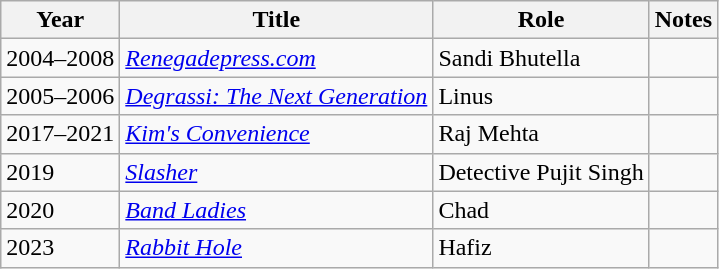<table class="wikitable sortable">
<tr>
<th>Year</th>
<th>Title</th>
<th>Role</th>
<th>Notes</th>
</tr>
<tr>
<td>2004–2008</td>
<td><em><a href='#'>Renegadepress.com</a></em></td>
<td>Sandi Bhutella</td>
<td></td>
</tr>
<tr>
<td>2005–2006</td>
<td><em><a href='#'>Degrassi: The Next Generation</a></em></td>
<td>Linus</td>
<td></td>
</tr>
<tr>
<td>2017–2021</td>
<td><em><a href='#'>Kim's Convenience</a></em></td>
<td>Raj Mehta</td>
<td></td>
</tr>
<tr>
<td>2019</td>
<td><em><a href='#'>Slasher</a></em></td>
<td>Detective Pujit Singh</td>
<td></td>
</tr>
<tr>
<td>2020</td>
<td><em><a href='#'>Band Ladies</a></em></td>
<td>Chad</td>
<td></td>
</tr>
<tr>
<td>2023</td>
<td><em><a href='#'>Rabbit Hole</a></em></td>
<td>Hafiz</td>
</tr>
</table>
